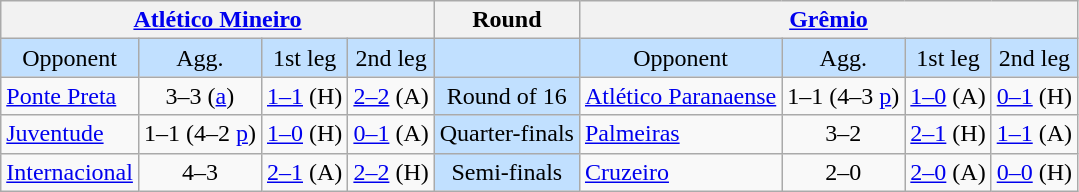<table class="wikitable" style="text-align:center">
<tr>
<th colspan=4> <a href='#'>Atlético Mineiro</a></th>
<th>Round</th>
<th colspan=4> <a href='#'>Grêmio</a></th>
</tr>
<tr style="background:#c1e0ff">
<td>Opponent</td>
<td>Agg.</td>
<td>1st leg</td>
<td>2nd leg</td>
<td></td>
<td>Opponent</td>
<td>Agg.</td>
<td>1st leg</td>
<td>2nd leg</td>
</tr>
<tr>
<td align="left"> <a href='#'>Ponte Preta</a></td>
<td>3–3 (<a href='#'>a</a>)</td>
<td><a href='#'>1–1</a> (H)</td>
<td><a href='#'>2–2</a> (A)</td>
<td style="background:#c1e0ff">Round of 16</td>
<td align="left"> <a href='#'>Atlético Paranaense</a></td>
<td>1–1 (4–3 <a href='#'>p</a>)</td>
<td><a href='#'>1–0</a> (A)</td>
<td><a href='#'>0–1</a> (H)</td>
</tr>
<tr>
<td align="left"> <a href='#'>Juventude</a></td>
<td>1–1 (4–2 <a href='#'>p</a>)</td>
<td><a href='#'>1–0</a> (H)</td>
<td><a href='#'>0–1</a> (A)</td>
<td style="background:#c1e0ff">Quarter-finals</td>
<td align="left"> <a href='#'>Palmeiras</a></td>
<td>3–2</td>
<td><a href='#'>2–1</a> (H)</td>
<td><a href='#'>1–1</a> (A)</td>
</tr>
<tr>
<td align="left"> <a href='#'>Internacional</a></td>
<td>4–3</td>
<td><a href='#'>2–1</a> (A)</td>
<td><a href='#'>2–2</a> (H)</td>
<td style="background:#c1e0ff">Semi-finals</td>
<td align="left"> <a href='#'>Cruzeiro</a></td>
<td>2–0</td>
<td><a href='#'>2–0</a> (A)</td>
<td><a href='#'>0–0</a> (H)</td>
</tr>
</table>
